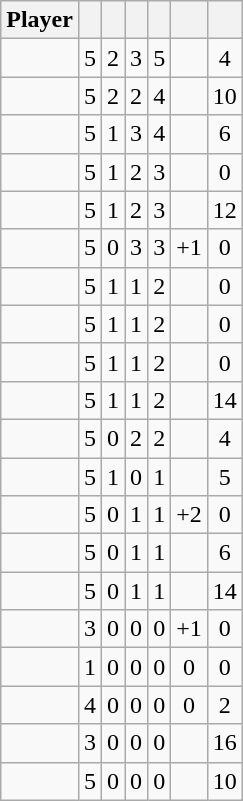<table class="wikitable sortable" style="text-align:center;">
<tr>
<th>Player</th>
<th></th>
<th></th>
<th></th>
<th></th>
<th data-sort-type="number"></th>
<th></th>
</tr>
<tr>
<td style="text-align:left;"></td>
<td>5</td>
<td>2</td>
<td>3</td>
<td>5</td>
<td></td>
<td>4</td>
</tr>
<tr>
<td style="text-align:left;"></td>
<td>5</td>
<td>2</td>
<td>2</td>
<td>4</td>
<td></td>
<td>10</td>
</tr>
<tr>
<td style="text-align:left;"></td>
<td>5</td>
<td>1</td>
<td>3</td>
<td>4</td>
<td></td>
<td>6</td>
</tr>
<tr>
<td style="text-align:left;"></td>
<td>5</td>
<td>1</td>
<td>2</td>
<td>3</td>
<td></td>
<td>0</td>
</tr>
<tr>
<td style="text-align:left;"></td>
<td>5</td>
<td>1</td>
<td>2</td>
<td>3</td>
<td></td>
<td>12</td>
</tr>
<tr>
<td style="text-align:left;"></td>
<td>5</td>
<td>0</td>
<td>3</td>
<td>3</td>
<td>+1</td>
<td>0</td>
</tr>
<tr>
<td style="text-align:left;"></td>
<td>5</td>
<td>1</td>
<td>1</td>
<td>2</td>
<td></td>
<td>0</td>
</tr>
<tr>
<td style="text-align:left;"></td>
<td>5</td>
<td>1</td>
<td>1</td>
<td>2</td>
<td></td>
<td>0</td>
</tr>
<tr>
<td style="text-align:left;"></td>
<td>5</td>
<td>1</td>
<td>1</td>
<td>2</td>
<td></td>
<td>0</td>
</tr>
<tr>
<td style="text-align:left;"></td>
<td>5</td>
<td>1</td>
<td>1</td>
<td>2</td>
<td></td>
<td>14</td>
</tr>
<tr>
<td style="text-align:left;"></td>
<td>5</td>
<td>0</td>
<td>2</td>
<td>2</td>
<td></td>
<td>4</td>
</tr>
<tr>
<td style="text-align:left;"></td>
<td>5</td>
<td>1</td>
<td>0</td>
<td>1</td>
<td></td>
<td>5</td>
</tr>
<tr>
<td style="text-align:left;"></td>
<td>5</td>
<td>0</td>
<td>1</td>
<td>1</td>
<td>+2</td>
<td>0</td>
</tr>
<tr>
<td style="text-align:left;"></td>
<td>5</td>
<td>0</td>
<td>1</td>
<td>1</td>
<td></td>
<td>6</td>
</tr>
<tr>
<td style="text-align:left;"></td>
<td>5</td>
<td>0</td>
<td>1</td>
<td>1</td>
<td></td>
<td>14</td>
</tr>
<tr>
<td style="text-align:left;"></td>
<td>3</td>
<td>0</td>
<td>0</td>
<td>0</td>
<td>+1</td>
<td>0</td>
</tr>
<tr>
<td style="text-align:left;"></td>
<td>1</td>
<td>0</td>
<td>0</td>
<td>0</td>
<td>0</td>
<td>0</td>
</tr>
<tr>
<td style="text-align:left;"></td>
<td>4</td>
<td>0</td>
<td>0</td>
<td>0</td>
<td>0</td>
<td>2</td>
</tr>
<tr>
<td style="text-align:left;"></td>
<td>3</td>
<td>0</td>
<td>0</td>
<td>0</td>
<td></td>
<td>16</td>
</tr>
<tr>
<td style="text-align:left;"></td>
<td>5</td>
<td>0</td>
<td>0</td>
<td>0</td>
<td></td>
<td>10</td>
</tr>
</table>
